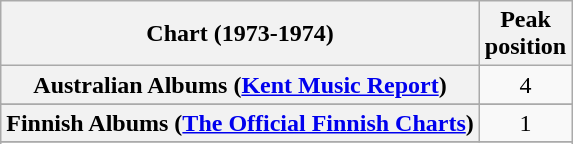<table class="wikitable sortable plainrowheaders" style="text-align:center">
<tr>
<th scope="col">Chart (1973-1974)</th>
<th scope="col">Peak<br>position</th>
</tr>
<tr>
<th scope="row">Australian Albums (<a href='#'>Kent Music Report</a>)</th>
<td align="center">4</td>
</tr>
<tr>
</tr>
<tr>
</tr>
<tr>
</tr>
<tr>
<th scope="row">Finnish Albums (<a href='#'>The Official Finnish Charts</a>)</th>
<td align="center">1</td>
</tr>
<tr>
</tr>
<tr>
</tr>
<tr>
</tr>
<tr>
</tr>
</table>
